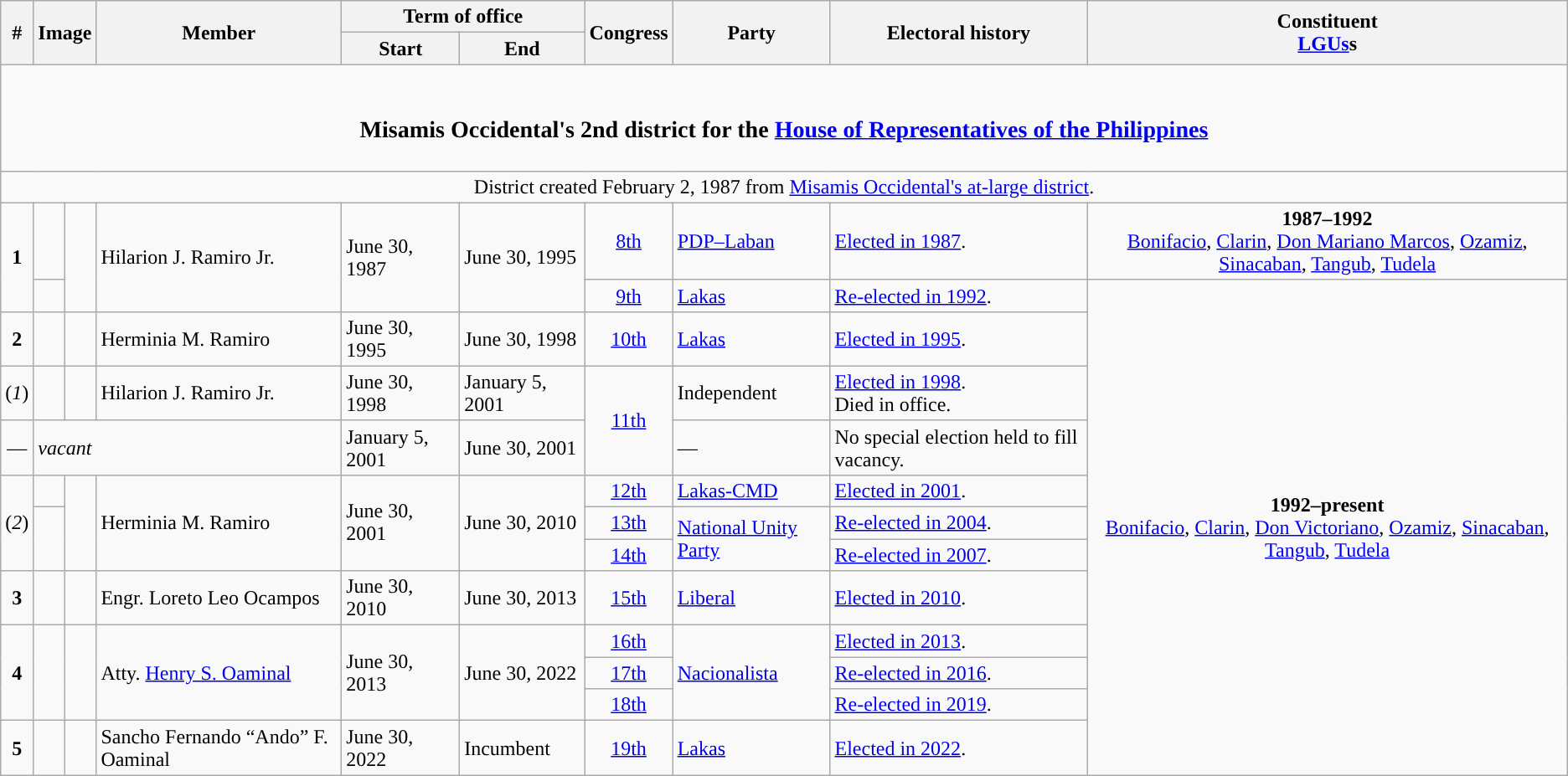<table class=wikitable>
<tr>
<th rowspan="2">#</th>
<th rowspan="2" colspan=2>Image</th>
<th rowspan="2">Member</th>
<th colspan=2>Term of office</th>
<th rowspan="2">Congress</th>
<th rowspan="2">Party</th>
<th rowspan="2">Electoral history</th>
<th rowspan="2">Constituent<br><a href='#'>LGUs</a>s</th>
</tr>
<tr>
<th>Start</th>
<th>End</th>
</tr>
<tr>
<td colspan="10" style="text-align:center;"><br><h3>Misamis Occidental's 2nd district for the <a href='#'>House of Representatives of the Philippines</a></h3></td>
</tr>
<tr>
<td colspan="10" style="text-align:center;">District created February 2, 1987 from <a href='#'>Misamis Occidental's at-large district</a>.</td>
</tr>
<tr>
<td rowspan="2" style="text-align:center;"><strong>1</strong></td>
<td style="color:inherit;background:"></td>
<td rowspan="2"></td>
<td rowspan="2">Hilarion J. Ramiro Jr.</td>
<td rowspan="2">June 30, 1987</td>
<td rowspan="2">June 30, 1995</td>
<td style="text-align:center;"><a href='#'>8th</a></td>
<td><a href='#'>PDP–Laban</a></td>
<td><a href='#'>Elected in 1987</a>.</td>
<td style="text-align:center;"><strong>1987–1992</strong><br><a href='#'>Bonifacio</a>, <a href='#'>Clarin</a>, <a href='#'>Don Mariano Marcos</a>, <a href='#'>Ozamiz</a>, <a href='#'>Sinacaban</a>, <a href='#'>Tangub</a>, <a href='#'>Tudela</a></td>
</tr>
<tr>
<td style="color:inherit;background:"></td>
<td style="text-align:center;"><a href='#'>9th</a></td>
<td><a href='#'>Lakas</a></td>
<td><a href='#'>Re-elected in 1992</a>.</td>
<td rowspan="12" style="text-align:center;"><strong>1992–present</strong><br><a href='#'>Bonifacio</a>, <a href='#'>Clarin</a>, <a href='#'>Don Victoriano</a>, <a href='#'>Ozamiz</a>, <a href='#'>Sinacaban</a>, <a href='#'>Tangub</a>, <a href='#'>Tudela</a></td>
</tr>
<tr>
<td style="text-align:center;"><strong>2</strong></td>
<td style="color:inherit;background:"></td>
<td></td>
<td>Herminia M. Ramiro</td>
<td>June 30, 1995</td>
<td>June 30, 1998</td>
<td style="text-align:center;"><a href='#'>10th</a></td>
<td><a href='#'>Lakas</a></td>
<td><a href='#'>Elected in 1995</a>.</td>
</tr>
<tr>
<td style="text-align:center;">(<em>1</em>)</td>
<td style="color:inherit;background:"></td>
<td></td>
<td>Hilarion J. Ramiro Jr.</td>
<td>June 30, 1998</td>
<td>January 5, 2001</td>
<td rowspan="2" style="text-align:center;"><a href='#'>11th</a></td>
<td>Independent</td>
<td><a href='#'>Elected in 1998</a>.<br>Died in office.</td>
</tr>
<tr>
<td style="text-align:center;">—</td>
<td colspan="3"><em>vacant</em></td>
<td>January 5, 2001</td>
<td>June 30, 2001</td>
<td>—</td>
<td>No special election held to fill vacancy.</td>
</tr>
<tr>
<td rowspan="3" style="text-align:center;">(<em>2</em>)</td>
<td style="color:inherit;background:"></td>
<td rowspan="3"></td>
<td rowspan="3">Herminia M. Ramiro</td>
<td rowspan="3">June 30, 2001</td>
<td rowspan="3">June 30, 2010</td>
<td style="text-align:center;"><a href='#'>12th</a></td>
<td><a href='#'>Lakas-CMD</a></td>
<td><a href='#'>Elected in 2001</a>.</td>
</tr>
<tr>
<td rowspan="2" style="color:inherit;background:"></td>
<td style="text-align:center;"><a href='#'>13th</a></td>
<td rowspan="2"><a href='#'>National Unity Party</a></td>
<td><a href='#'>Re-elected in 2004</a>.</td>
</tr>
<tr>
<td style="text-align:center;"><a href='#'>14th</a></td>
<td><a href='#'>Re-elected in 2007</a>.</td>
</tr>
<tr>
<td style="text-align:center;"><strong>3</strong></td>
<td style="color:inherit;background:"></td>
<td></td>
<td>Engr. Loreto Leo Ocampos</td>
<td>June 30, 2010</td>
<td>June 30, 2013</td>
<td style="text-align:center;"><a href='#'>15th</a></td>
<td><a href='#'>Liberal</a></td>
<td><a href='#'>Elected in 2010</a>.</td>
</tr>
<tr>
<td rowspan="3" style="text-align:center;"><strong>4</strong></td>
<td rowspan="3" style="color:inherit;background:"></td>
<td rowspan="3"></td>
<td rowspan="3">Atty. <a href='#'>Henry S. Oaminal</a></td>
<td rowspan="3">June 30, 2013</td>
<td rowspan="3">June 30, 2022</td>
<td style="text-align:center;"><a href='#'>16th</a></td>
<td rowspan="3"><a href='#'>Nacionalista</a></td>
<td><a href='#'>Elected in 2013</a>.</td>
</tr>
<tr>
<td style="text-align:center;"><a href='#'>17th</a></td>
<td><a href='#'>Re-elected in 2016</a>.</td>
</tr>
<tr>
<td style="text-align:center;"><a href='#'>18th</a></td>
<td><a href='#'>Re-elected in 2019</a>.</td>
</tr>
<tr>
<td style="text-align:center;"><strong>5</strong></td>
<td style="color:inherit;background:"></td>
<td></td>
<td>Sancho Fernando “Ando” F. Oaminal</td>
<td>June 30, 2022</td>
<td>Incumbent</td>
<td style="text-align:center;"><a href='#'>19th</a></td>
<td><a href='#'>Lakas</a></td>
<td><a href='#'>Elected in 2022</a>.</td>
</tr>
</table>
